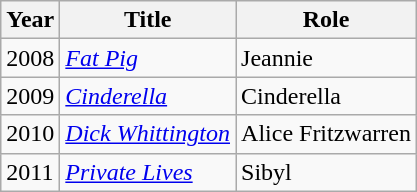<table class="wikitable sortable">
<tr>
<th>Year</th>
<th>Title</th>
<th>Role</th>
</tr>
<tr>
<td>2008</td>
<td><em><a href='#'>Fat Pig</a></em></td>
<td>Jeannie</td>
</tr>
<tr>
<td>2009</td>
<td><em><a href='#'>Cinderella</a></em></td>
<td>Cinderella</td>
</tr>
<tr>
<td>2010</td>
<td><em><a href='#'>Dick Whittington</a></em></td>
<td>Alice Fritzwarren</td>
</tr>
<tr>
<td>2011</td>
<td><em><a href='#'>Private Lives</a></em></td>
<td>Sibyl</td>
</tr>
</table>
